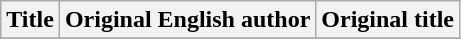<table class="wikitable sortable">
<tr>
<th>Title</th>
<th>Original English author</th>
<th>Original title</th>
</tr>
<tr>
</tr>
</table>
